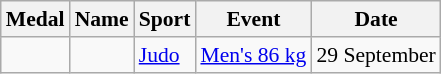<table class="wikitable sortable" style="font-size:90%">
<tr>
<th>Medal</th>
<th>Name</th>
<th>Sport</th>
<th>Event</th>
<th>Date</th>
</tr>
<tr>
<td></td>
<td></td>
<td><a href='#'>Judo</a></td>
<td><a href='#'>Men's 86 kg</a></td>
<td>29 September</td>
</tr>
</table>
